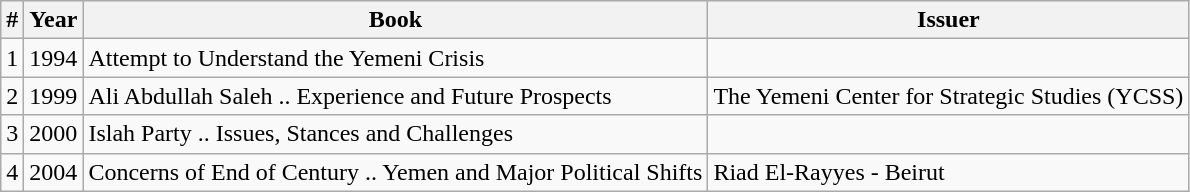<table class="wikitable">
<tr>
<th>#</th>
<th>Year</th>
<th>Book</th>
<th>Issuer</th>
</tr>
<tr>
<td>1</td>
<td>1994</td>
<td>Attempt to Understand the Yemeni Crisis</td>
<td></td>
</tr>
<tr>
<td>2</td>
<td>1999</td>
<td>Ali Abdullah Saleh .. Experience and Future Prospects</td>
<td>The Yemeni Center for Strategic Studies (YCSS)</td>
</tr>
<tr>
<td>3</td>
<td>2000</td>
<td>Islah Party .. Issues, Stances and Challenges</td>
<td></td>
</tr>
<tr>
<td>4</td>
<td>2004</td>
<td>Concerns of End of Century .. Yemen and Major Political Shifts</td>
<td>Riad El-Rayyes - Beirut</td>
</tr>
</table>
